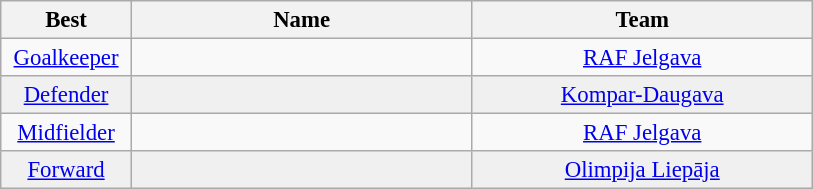<table class="wikitable" style="font-size:95%; text-align:center;">
<tr>
<th width="80">Best</th>
<th width="220">Name</th>
<th width="220">Team</th>
</tr>
<tr>
<td><a href='#'>Goalkeeper</a></td>
<td></td>
<td><a href='#'>RAF Jelgava</a></td>
</tr>
<tr bgcolor="#F0F0F0">
<td><a href='#'>Defender</a></td>
<td></td>
<td><a href='#'>Kompar-Daugava</a></td>
</tr>
<tr>
<td><a href='#'>Midfielder</a></td>
<td></td>
<td><a href='#'>RAF Jelgava</a></td>
</tr>
<tr bgcolor="#F0F0F0">
<td><a href='#'>Forward</a></td>
<td></td>
<td><a href='#'>Olimpija Liepāja</a></td>
</tr>
</table>
